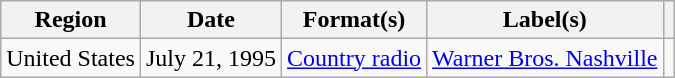<table class="wikitable">
<tr>
<th>Region</th>
<th>Date</th>
<th>Format(s)</th>
<th>Label(s)</th>
<th></th>
</tr>
<tr>
<td>United States</td>
<td>July 21, 1995</td>
<td><a href='#'>Country radio</a></td>
<td><a href='#'>Warner Bros. Nashville</a></td>
<td></td>
</tr>
</table>
